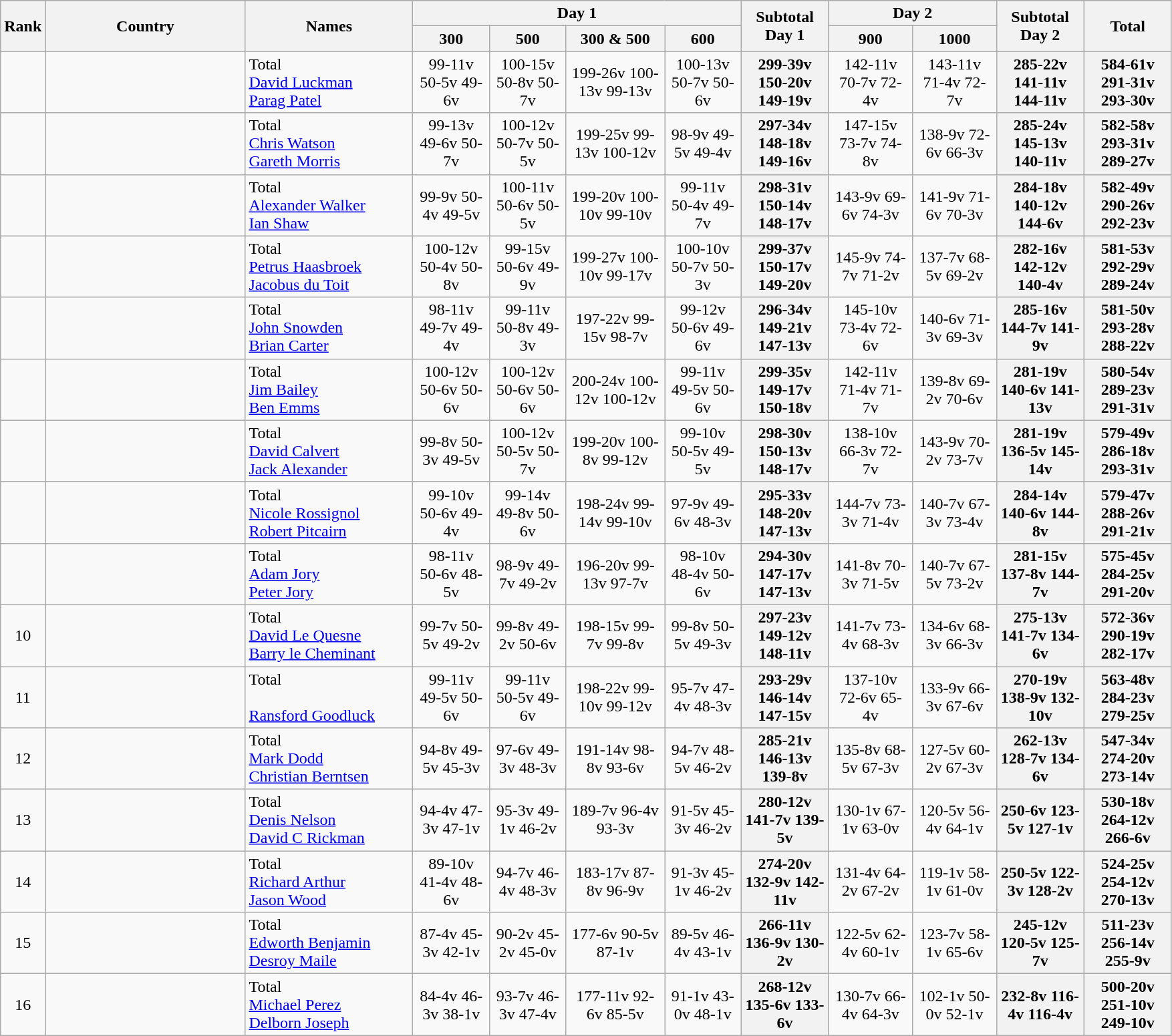<table class="wikitable sortable" style="text-align:center;">
<tr>
<th rowspan=2>Rank</th>
<th style="width:12em;" rowspan=2>Country</th>
<th style="width:10em;" rowspan=2>Names</th>
<th style="width:20em;" colspan=4>Day 1</th>
<th style="width:5em;" rowspan=2>Subtotal<br>Day 1</th>
<th style="width:10em;" colspan=2>Day 2</th>
<th style="width:5em;" rowspan=2>Subtotal<br>Day 2</th>
<th style="width:5em;" rowspan=2>Total</th>
</tr>
<tr>
<th style="width:3em;">300</th>
<th style="width:3em;">500</th>
<th style="width:4em;">300 & 500</th>
<th style="width:3em;">600</th>
<th style="width:3em;">900</th>
<th style="width:3em;">1000</th>
</tr>
<tr>
<td></td>
<td align=left></td>
<td align=left>Total<br><a href='#'>David Luckman</a><br><a href='#'>Parag Patel</a></td>
<td>99-11v 50-5v 49-6v</td>
<td>100-15v 50-8v 50-7v</td>
<td>199-26v 100-13v 99-13v</td>
<td>100-13v 50-7v 50-6v</td>
<th>299-39v 150-20v 149-19v</th>
<td>142-11v 70-7v 72-4v</td>
<td>143-11v 71-4v 72-7v</td>
<th>285-22v 141-11v 144-11v</th>
<th>584-61v 291-31v 293-30v</th>
</tr>
<tr>
<td></td>
<td align=left></td>
<td align=left>Total<br><a href='#'>Chris Watson</a><br><a href='#'>Gareth Morris</a></td>
<td>99-13v 49-6v 50-7v</td>
<td>100-12v 50-7v 50-5v</td>
<td>199-25v 99-13v 100-12v</td>
<td>98-9v 49-5v 49-4v</td>
<th>297-34v 148-18v 149-16v</th>
<td>147-15v 73-7v 74-8v</td>
<td>138-9v 72-6v 66-3v</td>
<th>285-24v 145-13v 140-11v</th>
<th>582-58v 293-31v 289-27v</th>
</tr>
<tr>
<td></td>
<td align=left></td>
<td align=left>Total<br><a href='#'>Alexander Walker</a><br><a href='#'>Ian Shaw</a></td>
<td>99-9v 50-4v 49-5v</td>
<td>100-11v 50-6v 50-5v</td>
<td>199-20v 100-10v 99-10v</td>
<td>99-11v 50-4v 49-7v</td>
<th>298-31v 150-14v 148-17v</th>
<td>143-9v 69-6v 74-3v</td>
<td>141-9v 71-6v 70-3v</td>
<th>284-18v 140-12v 144-6v</th>
<th>582-49v 290-26v 292-23v</th>
</tr>
<tr>
<td></td>
<td align=left></td>
<td align=left>Total<br><a href='#'>Petrus Haasbroek</a><br><a href='#'>Jacobus du Toit</a></td>
<td>100-12v 50-4v 50-8v</td>
<td>99-15v 50-6v 49-9v</td>
<td>199-27v 100-10v 99-17v</td>
<td>100-10v 50-7v 50-3v</td>
<th>299-37v 150-17v 149-20v</th>
<td>145-9v 74-7v 71-2v</td>
<td>137-7v 68-5v 69-2v</td>
<th>282-16v 142-12v 140-4v</th>
<th>581-53v 292-29v 289-24v</th>
</tr>
<tr>
<td></td>
<td align=left></td>
<td align=left>Total<br><a href='#'>John Snowden</a><br><a href='#'>Brian Carter</a></td>
<td>98-11v 49-7v 49-4v</td>
<td>99-11v 50-8v 49-3v</td>
<td>197-22v 99-15v 98-7v</td>
<td>99-12v 50-6v 49-6v</td>
<th>296-34v 149-21v 147-13v</th>
<td>145-10v 73-4v 72-6v</td>
<td>140-6v 71-3v 69-3v</td>
<th>285-16v 144-7v 141-9v</th>
<th>581-50v 293-28v 288-22v</th>
</tr>
<tr>
<td></td>
<td align=left></td>
<td align=left>Total<br><a href='#'>Jim Bailey</a><br><a href='#'>Ben Emms</a></td>
<td>100-12v 50-6v 50-6v</td>
<td>100-12v 50-6v 50-6v</td>
<td>200-24v 100-12v 100-12v</td>
<td>99-11v 49-5v 50-6v</td>
<th>299-35v 149-17v 150-18v</th>
<td>142-11v 71-4v 71-7v</td>
<td>139-8v 69-2v 70-6v</td>
<th>281-19v 140-6v 141-13v</th>
<th>580-54v 289-23v 291-31v</th>
</tr>
<tr>
<td></td>
<td align=left></td>
<td align=left>Total<br><a href='#'>David Calvert</a><br><a href='#'>Jack Alexander</a></td>
<td>99-8v 50-3v 49-5v</td>
<td>100-12v 50-5v 50-7v</td>
<td>199-20v 100-8v 99-12v</td>
<td>99-10v 50-5v 49-5v</td>
<th>298-30v 150-13v 148-17v</th>
<td>138-10v 66-3v 72-7v</td>
<td>143-9v 70-2v 73-7v</td>
<th>281-19v 136-5v 145-14v</th>
<th>579-49v 286-18v 293-31v</th>
</tr>
<tr>
<td></td>
<td align=left></td>
<td align=left>Total<br><a href='#'>Nicole Rossignol</a><br><a href='#'>Robert Pitcairn</a></td>
<td>99-10v 50-6v 49-4v</td>
<td>99-14v 49-8v 50-6v</td>
<td>198-24v 99-14v 99-10v</td>
<td>97-9v 49-6v 48-3v</td>
<th>295-33v 148-20v 147-13v</th>
<td>144-7v 73-3v 71-4v</td>
<td>140-7v 67-3v 73-4v</td>
<th>284-14v 140-6v 144-8v</th>
<th>579-47v 288-26v 291-21v</th>
</tr>
<tr>
<td></td>
<td align=left></td>
<td align=left>Total<br><a href='#'>Adam Jory</a><br><a href='#'>Peter Jory</a></td>
<td>98-11v 50-6v 48-5v</td>
<td>98-9v 49-7v 49-2v</td>
<td>196-20v 99-13v 97-7v</td>
<td>98-10v 48-4v 50-6v</td>
<th>294-30v 147-17v 147-13v</th>
<td>141-8v 70-3v 71-5v</td>
<td>140-7v 67-5v 73-2v</td>
<th>281-15v 137-8v 144-7v</th>
<th>575-45v 284-25v 291-20v</th>
</tr>
<tr>
<td>10</td>
<td align=left></td>
<td align=left>Total<br><a href='#'>David Le Quesne</a><br><a href='#'>Barry le Cheminant</a></td>
<td>99-7v 50-5v 49-2v</td>
<td>99-8v 49-2v 50-6v</td>
<td>198-15v 99-7v 99-8v</td>
<td>99-8v 50-5v 49-3v</td>
<th>297-23v 149-12v 148-11v</th>
<td>141-7v 73-4v 68-3v</td>
<td>134-6v 68-3v 66-3v</td>
<th>275-13v 141-7v 134-6v</th>
<th>572-36v 290-19v 282-17v</th>
</tr>
<tr>
<td>11</td>
<td align=left></td>
<td align=left>Total<br><br><a href='#'>Ransford Goodluck</a></td>
<td>99-11v 49-5v 50-6v</td>
<td>99-11v 50-5v 49-6v</td>
<td>198-22v 99-10v 99-12v</td>
<td>95-7v 47-4v 48-3v</td>
<th>293-29v 146-14v 147-15v</th>
<td>137-10v 72-6v 65-4v</td>
<td>133-9v 66-3v 67-6v</td>
<th>270-19v 138-9v 132-10v</th>
<th>563-48v 284-23v 279-25v</th>
</tr>
<tr>
<td>12</td>
<td align=left></td>
<td align=left>Total<br><a href='#'>Mark Dodd</a><br><a href='#'>Christian Berntsen</a></td>
<td>94-8v 49-5v 45-3v</td>
<td>97-6v 49-3v 48-3v</td>
<td>191-14v 98-8v 93-6v</td>
<td>94-7v 48-5v 46-2v</td>
<th>285-21v 146-13v 139-8v</th>
<td>135-8v 68-5v 67-3v</td>
<td>127-5v 60-2v 67-3v</td>
<th>262-13v 128-7v 134-6v</th>
<th>547-34v 274-20v 273-14v</th>
</tr>
<tr>
<td>13</td>
<td align=left></td>
<td align=left>Total<br><a href='#'>Denis Nelson</a><br><a href='#'>David C Rickman</a></td>
<td>94-4v 47-3v 47-1v</td>
<td>95-3v 49-1v 46-2v</td>
<td>189-7v 96-4v 93-3v</td>
<td>91-5v 45-3v 46-2v</td>
<th>280-12v 141-7v 139-5v</th>
<td>130-1v 67-1v 63-0v</td>
<td>120-5v 56-4v 64-1v</td>
<th>250-6v 123-5v 127-1v</th>
<th>530-18v 264-12v 266-6v</th>
</tr>
<tr>
<td>14</td>
<td align=left></td>
<td align=left>Total<br><a href='#'>Richard Arthur</a><br><a href='#'>Jason Wood</a></td>
<td>89-10v 41-4v 48-6v</td>
<td>94-7v 46-4v 48-3v</td>
<td>183-17v 87-8v 96-9v</td>
<td>91-3v 45-1v 46-2v</td>
<th>274-20v 132-9v 142-11v</th>
<td>131-4v 64-2v 67-2v</td>
<td>119-1v 58-1v 61-0v</td>
<th>250-5v 122-3v 128-2v</th>
<th>524-25v 254-12v 270-13v</th>
</tr>
<tr>
<td>15</td>
<td align=left></td>
<td align=left>Total<br><a href='#'>Edworth Benjamin</a><br><a href='#'>Desroy Maile</a></td>
<td>87-4v 45-3v 42-1v</td>
<td>90-2v 45-2v 45-0v</td>
<td>177-6v 90-5v 87-1v</td>
<td>89-5v 46-4v 43-1v</td>
<th>266-11v 136-9v 130-2v</th>
<td>122-5v 62-4v 60-1v</td>
<td>123-7v 58-1v 65-6v</td>
<th>245-12v 120-5v 125-7v</th>
<th>511-23v 256-14v 255-9v</th>
</tr>
<tr>
<td>16</td>
<td align=left></td>
<td align=left>Total<br><a href='#'>Michael Perez</a><br><a href='#'>Delborn Joseph</a></td>
<td>84-4v 46-3v 38-1v</td>
<td>93-7v 46-3v 47-4v</td>
<td>177-11v 92-6v 85-5v</td>
<td>91-1v 43-0v 48-1v</td>
<th>268-12v 135-6v 133-6v</th>
<td>130-7v 66-4v 64-3v</td>
<td>102-1v 50-0v 52-1v</td>
<th>232-8v 116-4v 116-4v</th>
<th>500-20v 251-10v 249-10v</th>
</tr>
</table>
